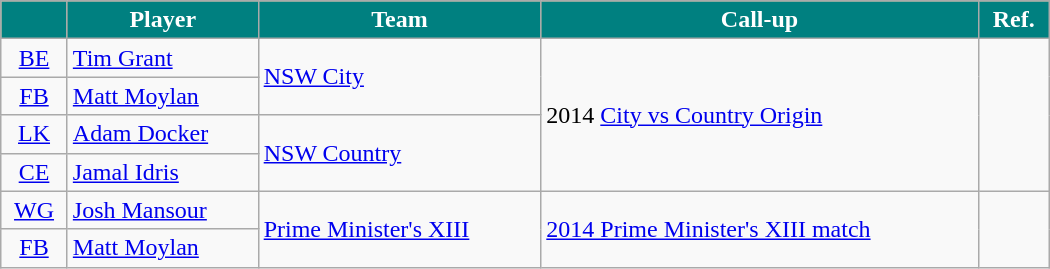<table style="width:700px;" class="wikitable sortable">
<tr style="background:#bdb76b;">
<th style="background:teal; color:white; text-align:center;"></th>
<th style="background:teal; color:white; text-align:center;">Player</th>
<th style="background:teal; color:white; text-align:center;">Team</th>
<th style="background:teal; color:white; text-align:center;">Call-up</th>
<th style="background:teal; color:white; text-align:center;" width="40">Ref.</th>
</tr>
<tr>
<td style="text-align:center"><a href='#'>BE</a></td>
<td><a href='#'>Tim Grant</a></td>
<td rowspan="2"> <a href='#'>NSW City</a></td>
<td rowspan="4">2014 <a href='#'>City vs Country Origin</a></td>
<td rowspan="4"></td>
</tr>
<tr>
<td style="text-align:center"><a href='#'>FB</a></td>
<td><a href='#'>Matt Moylan</a></td>
</tr>
<tr>
<td style="text-align:center"><a href='#'>LK</a></td>
<td><a href='#'>Adam Docker</a></td>
<td rowspan="2"> <a href='#'>NSW Country</a></td>
</tr>
<tr>
<td style="text-align:center"><a href='#'>CE</a></td>
<td><a href='#'>Jamal Idris</a></td>
</tr>
<tr>
<td style="text-align:center"><a href='#'>WG</a></td>
<td><a href='#'>Josh Mansour</a></td>
<td rowspan="2"> <a href='#'>Prime Minister's XIII</a></td>
<td rowspan="2"><a href='#'>2014 Prime Minister's XIII match</a></td>
<td rowspan="2"></td>
</tr>
<tr>
<td style="text-align:center"><a href='#'>FB</a></td>
<td><a href='#'>Matt Moylan</a></td>
</tr>
</table>
